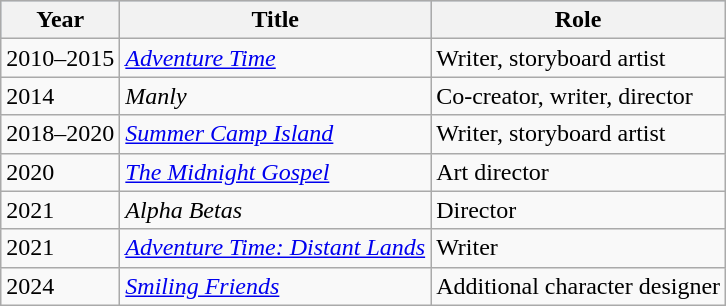<table class="wikitable">
<tr style="background:#b0c4de; text-align:center;">
<th>Year</th>
<th>Title</th>
<th>Role</th>
</tr>
<tr>
<td>2010–2015</td>
<td><em><a href='#'>Adventure Time</a></em></td>
<td>Writer, storyboard artist</td>
</tr>
<tr>
<td>2014</td>
<td><em>Manly</em></td>
<td>Co-creator, writer, director</td>
</tr>
<tr>
<td>2018–2020</td>
<td><em><a href='#'>Summer Camp Island</a></em></td>
<td>Writer, storyboard artist</td>
</tr>
<tr>
<td>2020</td>
<td><em><a href='#'>The Midnight Gospel</a></em></td>
<td>Art director</td>
</tr>
<tr>
<td>2021</td>
<td><em>Alpha Betas</em></td>
<td>Director</td>
</tr>
<tr>
<td>2021</td>
<td><em><a href='#'>Adventure Time: Distant Lands</a></em></td>
<td>Writer</td>
</tr>
<tr>
<td>2024</td>
<td><em><a href='#'>Smiling Friends</a></em></td>
<td>Additional character designer</td>
</tr>
</table>
